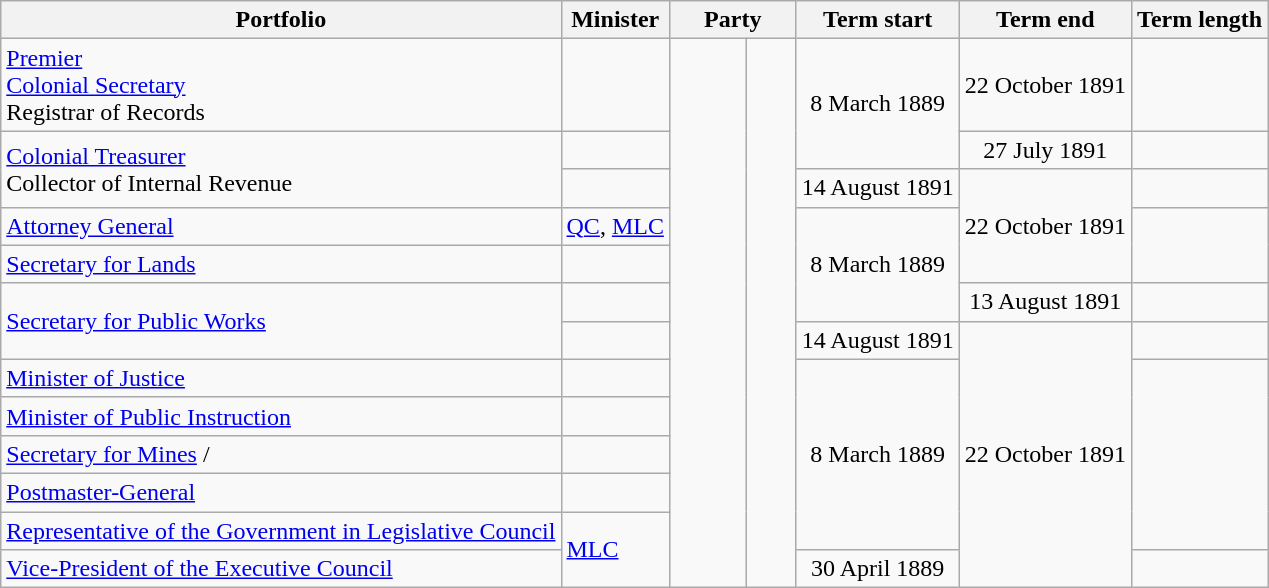<table class="wikitable sortable">
<tr>
<th>Portfolio</th>
<th>Minister</th>
<th colspan="2" width=10%>Party</th>
<th>Term start</th>
<th>Term end</th>
<th>Term length</th>
</tr>
<tr>
<td><a href='#'>Premier</a><br><a href='#'>Colonial Secretary</a><br>Registrar of Records</td>
<td></td>
<td rowspan="13" > </td>
<td rowspan="13"></td>
<td rowspan="2" align="center">8 March 1889</td>
<td align="center">22 October 1891</td>
<td align="center"></td>
</tr>
<tr>
<td rowspan="2"><a href='#'>Colonial Treasurer</a><br>Collector of Internal Revenue</td>
<td></td>
<td align="center">27 July 1891</td>
<td align="center"></td>
</tr>
<tr>
<td></td>
<td align="center">14 August 1891</td>
<td rowspan="3" align="center">22 October 1891</td>
<td align="center"></td>
</tr>
<tr>
<td><a href='#'>Attorney General</a></td>
<td> <a href='#'>QC</a>, <a href='#'>MLC</a></td>
<td rowspan="3" align="center">8 March 1889</td>
<td rowspan="2" align="center"></td>
</tr>
<tr>
<td><a href='#'>Secretary for Lands</a></td>
<td></td>
</tr>
<tr>
<td rowspan="2"><a href='#'>Secretary for Public Works</a></td>
<td></td>
<td align="center">13 August 1891</td>
<td align="center"></td>
</tr>
<tr>
<td></td>
<td align="center">14 August 1891</td>
<td rowspan="7" align="center">22 October 1891</td>
<td align="center"></td>
</tr>
<tr>
<td><a href='#'>Minister of Justice</a></td>
<td></td>
<td rowspan="5" align="center">8 March 1889</td>
<td rowspan="5" align="center"></td>
</tr>
<tr>
<td><a href='#'>Minister of Public Instruction</a></td>
<td></td>
</tr>
<tr>
<td><a href='#'>Secretary for Mines</a> / </td>
<td></td>
</tr>
<tr>
<td><a href='#'>Postmaster-General</a></td>
<td></td>
</tr>
<tr>
<td><a href='#'>Representative of the Government in Legislative Council</a></td>
<td rowspan="2"> <a href='#'>MLC</a></td>
</tr>
<tr>
<td><a href='#'>Vice-President of the Executive Council</a></td>
<td align="center">30 April 1889</td>
<td align="center"></td>
</tr>
</table>
